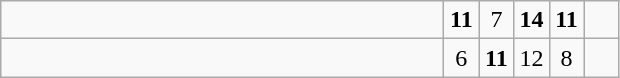<table class="wikitable">
<tr>
<td style="width:18em"><strong></strong></td>
<td align=center style="width:1em"><strong>11</strong></td>
<td align=center style="width:1em">7</td>
<td align=center style="width:1em"><strong>14</strong></td>
<td align=center style="width:1em"><strong>11</strong></td>
<td align=center style="width:1em"></td>
</tr>
<tr>
<td style="width:18em"></td>
<td align=center style="width:1em">6</td>
<td align=center style="width:1em"><strong>11</strong></td>
<td align=center style="width:1em">12</td>
<td align=center style="width:1em">8</td>
<td align=center style="width:1em"></td>
</tr>
</table>
